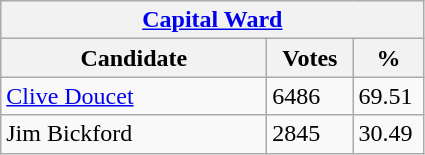<table class="wikitable">
<tr>
<th colspan="3"><a href='#'>Capital Ward</a></th>
</tr>
<tr>
<th style="width: 170px">Candidate</th>
<th style="width: 50px">Votes</th>
<th style="width: 40px">%</th>
</tr>
<tr>
<td><a href='#'>Clive Doucet</a></td>
<td>6486</td>
<td>69.51</td>
</tr>
<tr>
<td>Jim Bickford</td>
<td>2845</td>
<td>30.49</td>
</tr>
</table>
